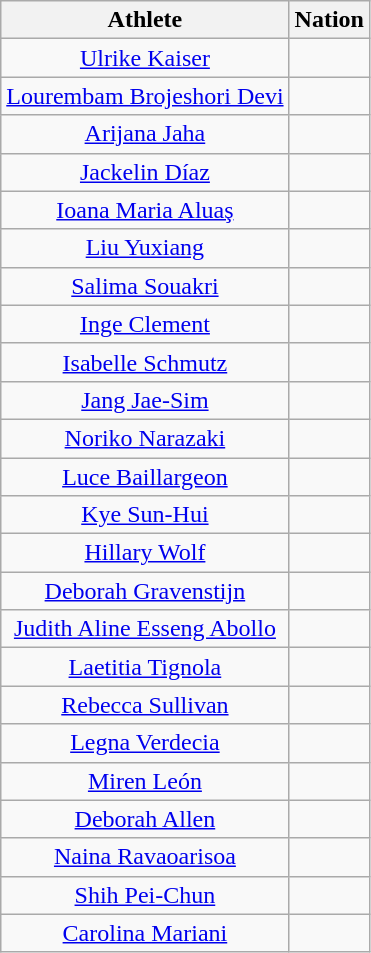<table class="wikitable sortable  mw-collapsible mw-collapsed" style="text-align:center">
<tr>
<th>Athlete</th>
<th>Nation</th>
</tr>
<tr>
<td><a href='#'>Ulrike Kaiser</a></td>
<td></td>
</tr>
<tr>
<td><a href='#'>Lourembam Brojeshori Devi</a></td>
<td></td>
</tr>
<tr>
<td><a href='#'>Arijana Jaha</a></td>
<td></td>
</tr>
<tr>
<td><a href='#'>Jackelin Díaz</a></td>
<td></td>
</tr>
<tr>
<td><a href='#'>Ioana Maria Aluaş</a></td>
<td></td>
</tr>
<tr>
<td><a href='#'>Liu Yuxiang</a></td>
<td></td>
</tr>
<tr>
<td><a href='#'>Salima Souakri</a></td>
<td></td>
</tr>
<tr>
<td><a href='#'>Inge Clement</a></td>
<td></td>
</tr>
<tr>
<td><a href='#'>Isabelle Schmutz</a></td>
<td></td>
</tr>
<tr>
<td><a href='#'>Jang Jae-Sim</a></td>
<td></td>
</tr>
<tr>
<td><a href='#'>Noriko Narazaki</a></td>
<td></td>
</tr>
<tr>
<td><a href='#'>Luce Baillargeon</a></td>
<td></td>
</tr>
<tr>
<td><a href='#'>Kye Sun-Hui</a></td>
<td></td>
</tr>
<tr>
<td><a href='#'>Hillary Wolf</a></td>
<td></td>
</tr>
<tr>
<td><a href='#'>Deborah Gravenstijn</a></td>
<td></td>
</tr>
<tr>
<td><a href='#'>Judith Aline Esseng Abollo</a></td>
<td></td>
</tr>
<tr>
<td><a href='#'>Laetitia Tignola</a></td>
<td></td>
</tr>
<tr>
<td><a href='#'>Rebecca Sullivan</a></td>
<td></td>
</tr>
<tr>
<td><a href='#'>Legna Verdecia</a></td>
<td></td>
</tr>
<tr>
<td><a href='#'>Miren León</a></td>
<td></td>
</tr>
<tr>
<td><a href='#'>Deborah Allen</a></td>
<td></td>
</tr>
<tr>
<td><a href='#'>Naina Ravaoarisoa</a></td>
<td></td>
</tr>
<tr>
<td><a href='#'>Shih Pei-Chun</a></td>
<td></td>
</tr>
<tr>
<td><a href='#'>Carolina Mariani</a></td>
<td></td>
</tr>
</table>
